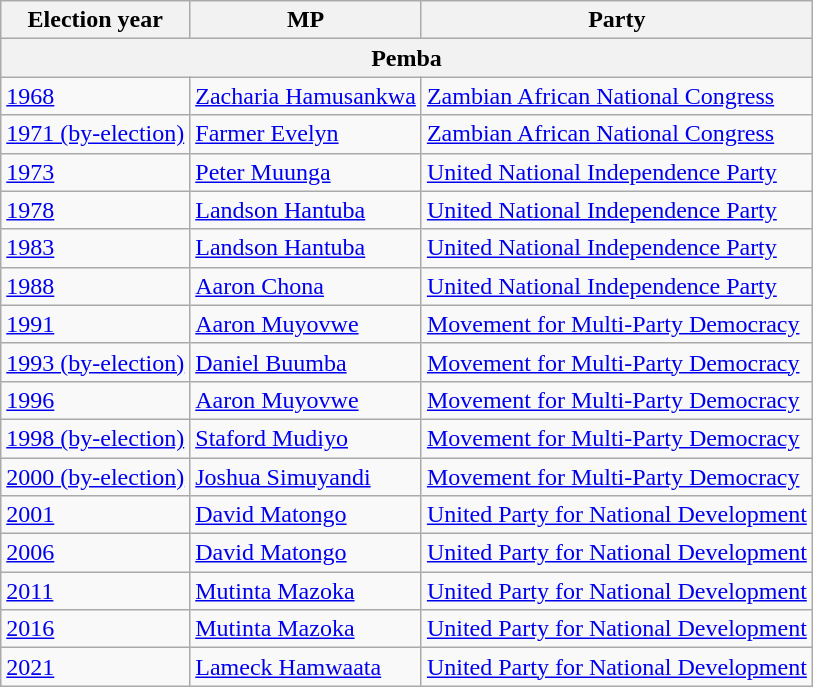<table class="wikitable">
<tr>
<th>Election year</th>
<th>MP</th>
<th>Party</th>
</tr>
<tr>
<th colspan="3">Pemba</th>
</tr>
<tr>
<td><a href='#'>1968</a></td>
<td><a href='#'>Zacharia Hamusankwa</a></td>
<td><a href='#'>Zambian African National Congress</a></td>
</tr>
<tr>
<td><a href='#'>1971 (by-election)</a></td>
<td><a href='#'>Farmer Evelyn</a></td>
<td><a href='#'>Zambian African National Congress</a></td>
</tr>
<tr>
<td><a href='#'>1973</a></td>
<td><a href='#'>Peter Muunga</a></td>
<td><a href='#'>United National Independence Party</a></td>
</tr>
<tr>
<td><a href='#'>1978</a></td>
<td><a href='#'>Landson Hantuba</a></td>
<td><a href='#'>United National Independence Party</a></td>
</tr>
<tr>
<td><a href='#'>1983</a></td>
<td><a href='#'>Landson Hantuba</a></td>
<td><a href='#'>United National Independence Party</a></td>
</tr>
<tr>
<td><a href='#'>1988</a></td>
<td><a href='#'>Aaron Chona</a></td>
<td><a href='#'>United National Independence Party</a></td>
</tr>
<tr>
<td><a href='#'>1991</a></td>
<td><a href='#'>Aaron Muyovwe</a></td>
<td><a href='#'>Movement for Multi-Party Democracy</a></td>
</tr>
<tr>
<td><a href='#'>1993 (by-election)</a></td>
<td><a href='#'>Daniel Buumba</a></td>
<td><a href='#'>Movement for Multi-Party Democracy</a></td>
</tr>
<tr>
<td><a href='#'>1996</a></td>
<td><a href='#'>Aaron Muyovwe</a></td>
<td><a href='#'>Movement for Multi-Party Democracy</a></td>
</tr>
<tr>
<td><a href='#'>1998 (by-election)</a></td>
<td><a href='#'>Staford Mudiyo</a></td>
<td><a href='#'>Movement for Multi-Party Democracy</a></td>
</tr>
<tr>
<td><a href='#'>2000 (by-election)</a></td>
<td><a href='#'>Joshua Simuyandi</a></td>
<td><a href='#'>Movement for Multi-Party Democracy</a></td>
</tr>
<tr>
<td><a href='#'>2001</a></td>
<td><a href='#'>David Matongo</a></td>
<td><a href='#'>United Party for National Development</a></td>
</tr>
<tr>
<td><a href='#'>2006</a></td>
<td><a href='#'>David Matongo</a></td>
<td><a href='#'>United Party for National Development</a></td>
</tr>
<tr>
<td><a href='#'>2011</a></td>
<td><a href='#'>Mutinta Mazoka</a></td>
<td><a href='#'>United Party for National Development</a></td>
</tr>
<tr>
<td><a href='#'>2016</a></td>
<td><a href='#'>Mutinta Mazoka</a></td>
<td><a href='#'>United Party for National Development</a></td>
</tr>
<tr>
<td><a href='#'>2021</a></td>
<td><a href='#'>Lameck Hamwaata</a></td>
<td><a href='#'>United Party for National Development</a></td>
</tr>
</table>
